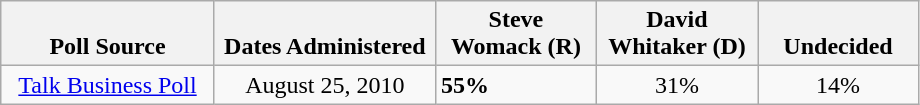<table class="wikitable">
<tr valign=bottom>
<th style="width:135px;">Poll Source</th>
<th style="width:140px;">Dates Administered</th>
<th style="width:100px;">Steve<br>Womack (R)</th>
<th style="width:100px;">David<br>Whitaker (D)</th>
<th style="width:100px;">Undecided</th>
</tr>
<tr>
<td align=center><a href='#'>Talk Business Poll </a></td>
<td align=center>August 25, 2010</td>
<td><strong>55%</strong></td>
<td align=center>31%</td>
<td align=center>14%</td>
</tr>
</table>
